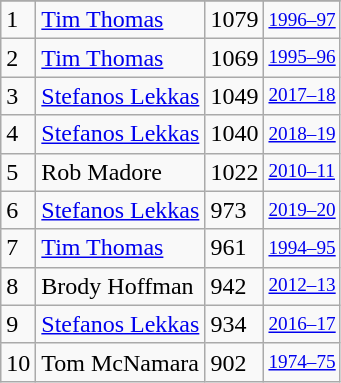<table class="wikitable">
<tr>
</tr>
<tr>
<td>1</td>
<td><a href='#'>Tim Thomas</a></td>
<td>1079</td>
<td style="font-size:80%;"><a href='#'>1996–97</a></td>
</tr>
<tr>
<td>2</td>
<td><a href='#'>Tim Thomas</a></td>
<td>1069</td>
<td style="font-size:80%;"><a href='#'>1995–96</a></td>
</tr>
<tr>
<td>3</td>
<td><a href='#'>Stefanos Lekkas</a></td>
<td>1049</td>
<td style="font-size:80%;"><a href='#'>2017–18</a></td>
</tr>
<tr>
<td>4</td>
<td><a href='#'>Stefanos Lekkas</a></td>
<td>1040</td>
<td style="font-size:80%;"><a href='#'>2018–19</a></td>
</tr>
<tr>
<td>5</td>
<td>Rob Madore</td>
<td>1022</td>
<td style="font-size:80%;"><a href='#'>2010–11</a></td>
</tr>
<tr>
<td>6</td>
<td><a href='#'>Stefanos Lekkas</a></td>
<td>973</td>
<td style="font-size:80%;"><a href='#'>2019–20</a></td>
</tr>
<tr>
<td>7</td>
<td><a href='#'>Tim Thomas</a></td>
<td>961</td>
<td style="font-size:80%;"><a href='#'>1994–95</a></td>
</tr>
<tr>
<td>8</td>
<td>Brody Hoffman</td>
<td>942</td>
<td style="font-size:80%;"><a href='#'>2012–13</a></td>
</tr>
<tr>
<td>9</td>
<td><a href='#'>Stefanos Lekkas</a></td>
<td>934</td>
<td style="font-size:80%;"><a href='#'>2016–17</a></td>
</tr>
<tr>
<td>10</td>
<td>Tom McNamara</td>
<td>902</td>
<td style="font-size:80%;"><a href='#'>1974–75</a></td>
</tr>
</table>
